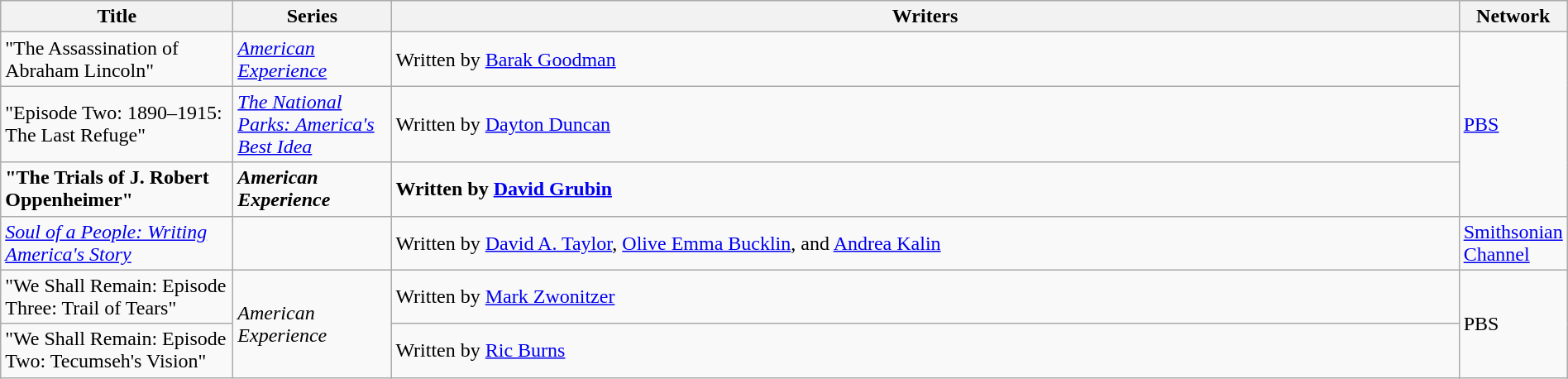<table class="wikitable" style="width:100%;">
<tr>
<th style="width:180px;">Title</th>
<th style="width:120px;">Series</th>
<th>Writers</th>
<th style="width:80px;">Network</th>
</tr>
<tr>
<td>"The Assassination of Abraham Lincoln"</td>
<td><em><a href='#'>American Experience</a></em></td>
<td>Written by <a href='#'>Barak Goodman</a></td>
<td rowspan=3><a href='#'>PBS</a></td>
</tr>
<tr>
<td>"Episode Two: 1890–1915: The Last Refuge"</td>
<td><em><a href='#'>The National Parks: America's Best Idea</a></em></td>
<td>Written by <a href='#'>Dayton Duncan</a></td>
</tr>
<tr>
<td><strong>"The Trials of J. Robert Oppenheimer"</strong></td>
<td><strong><em>American Experience</em></strong></td>
<td><strong>Written by <a href='#'>David Grubin</a></strong></td>
</tr>
<tr>
<td><em><a href='#'>Soul of a People: Writing America's Story</a></em></td>
<td></td>
<td>Written by <a href='#'>David A. Taylor</a>, <a href='#'>Olive Emma Bucklin</a>, and <a href='#'>Andrea Kalin</a></td>
<td><a href='#'>Smithsonian Channel</a></td>
</tr>
<tr>
<td>"We Shall Remain: Episode Three: Trail of Tears"</td>
<td rowspan=2><em>American Experience</em></td>
<td>Written by <a href='#'>Mark Zwonitzer</a></td>
<td rowspan=2>PBS</td>
</tr>
<tr>
<td>"We Shall Remain: Episode Two: Tecumseh's Vision"</td>
<td>Written by <a href='#'>Ric Burns</a></td>
</tr>
</table>
